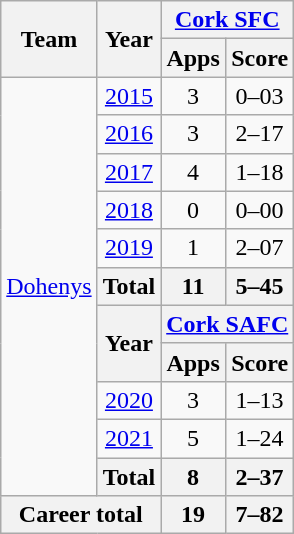<table class="wikitable" style="text-align:center">
<tr>
<th rowspan="2">Team</th>
<th rowspan="2">Year</th>
<th colspan="2"><a href='#'>Cork SFC</a></th>
</tr>
<tr>
<th>Apps</th>
<th>Score</th>
</tr>
<tr>
<td rowspan="11"><a href='#'>Dohenys</a></td>
<td><a href='#'>2015</a></td>
<td>3</td>
<td>0–03</td>
</tr>
<tr>
<td><a href='#'>2016</a></td>
<td>3</td>
<td>2–17</td>
</tr>
<tr>
<td><a href='#'>2017</a></td>
<td>4</td>
<td>1–18</td>
</tr>
<tr>
<td><a href='#'>2018</a></td>
<td>0</td>
<td>0–00</td>
</tr>
<tr>
<td><a href='#'>2019</a></td>
<td>1</td>
<td>2–07</td>
</tr>
<tr>
<th>Total</th>
<th>11</th>
<th>5–45</th>
</tr>
<tr>
<th rowspan=2>Year</th>
<th colspan=2><a href='#'>Cork SAFC</a></th>
</tr>
<tr>
<th>Apps</th>
<th>Score</th>
</tr>
<tr>
<td><a href='#'>2020</a></td>
<td>3</td>
<td>1–13</td>
</tr>
<tr>
<td><a href='#'>2021</a></td>
<td>5</td>
<td>1–24</td>
</tr>
<tr>
<th>Total</th>
<th>8</th>
<th>2–37</th>
</tr>
<tr>
<th colspan="2">Career total</th>
<th>19</th>
<th>7–82</th>
</tr>
</table>
